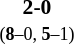<table style="width:100%;" cellspacing="1">
<tr>
<th width=25%></th>
<th width=10%></th>
<th width=25%></th>
</tr>
<tr style=font-size:90%>
<td align=right><strong></strong></td>
<td align=center><strong> 2-0 </strong><br><small>(<strong>8</strong>–0, <strong>5</strong>–1)</small></td>
<td></td>
</tr>
</table>
